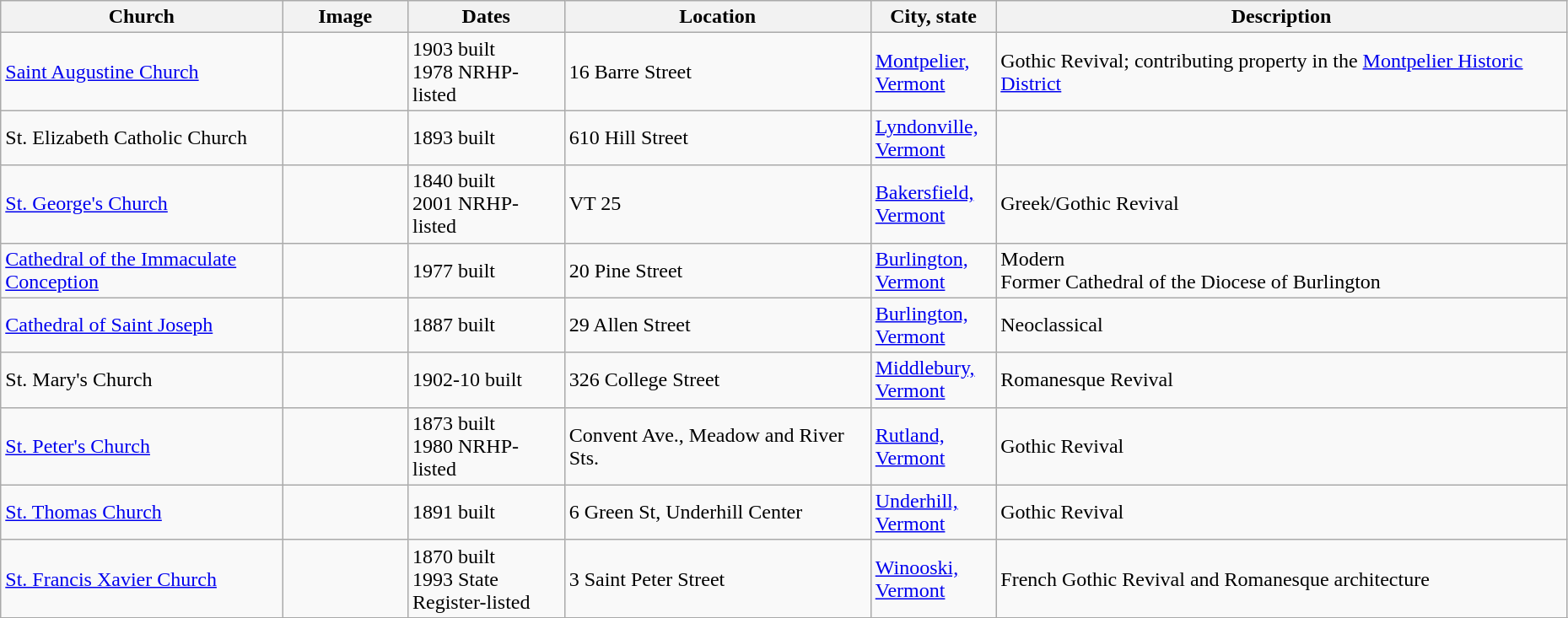<table class="wikitable sortable" style="width:98%">
<tr>
<th width = 18%><strong>Church</strong></th>
<th width = 8% class="unsortable"><strong>Image</strong></th>
<th width = 10%><strong>Dates</strong></th>
<th><strong>Location</strong></th>
<th width = 8%><strong>City, state</strong></th>
<th class="unsortable"><strong>Description</strong></th>
</tr>
<tr>
<td><a href='#'>Saint Augustine Church</a></td>
<td></td>
<td>1903 built<br>1978 NRHP-listed</td>
<td>16 Barre Street<br><small></small></td>
<td><a href='#'>Montpelier, Vermont</a></td>
<td>Gothic Revival; contributing property in the <a href='#'>Montpelier Historic District</a></td>
</tr>
<tr>
<td>St. Elizabeth Catholic Church</td>
<td></td>
<td>1893 built</td>
<td>610 Hill Street<br><small></small></td>
<td><a href='#'>Lyndonville, Vermont</a></td>
<td></td>
</tr>
<tr>
<td><a href='#'>St. George's Church</a></td>
<td></td>
<td>1840 built<br> 2001 NRHP-listed</td>
<td>VT 25</td>
<td><a href='#'>Bakersfield, Vermont</a></td>
<td>Greek/Gothic Revival</td>
</tr>
<tr>
<td><a href='#'>Cathedral of the Immaculate Conception</a></td>
<td></td>
<td>1977 built</td>
<td>20 Pine Street<br><small></small></td>
<td><a href='#'>Burlington, Vermont</a></td>
<td>Modern<br>Former Cathedral of the Diocese of Burlington</td>
</tr>
<tr>
<td><a href='#'>Cathedral of Saint Joseph</a></td>
<td></td>
<td>1887 built</td>
<td>29 Allen Street<br><small></small></td>
<td><a href='#'>Burlington, Vermont</a></td>
<td>Neoclassical</td>
</tr>
<tr>
<td>St. Mary's Church</td>
<td></td>
<td>1902-10 built</td>
<td>326 College Street<br><small></small></td>
<td><a href='#'>Middlebury, Vermont</a></td>
<td>Romanesque Revival</td>
</tr>
<tr>
<td><a href='#'>St. Peter's Church</a></td>
<td></td>
<td>1873 built<br>1980 NRHP-listed</td>
<td>Convent Ave., Meadow and River Sts.<br><small></small></td>
<td><a href='#'>Rutland, Vermont</a></td>
<td>Gothic Revival</td>
</tr>
<tr>
<td><a href='#'>St. Thomas Church</a></td>
<td></td>
<td>1891 built<br></td>
<td>6 Green St, Underhill Center<br><small></small></td>
<td><a href='#'>Underhill, Vermont</a></td>
<td>Gothic Revival</td>
</tr>
<tr>
<td><a href='#'>St. Francis Xavier Church</a></td>
<td></td>
<td>1870 built<br>1993 State Register-listed</td>
<td>3 Saint Peter Street<br><small></small></td>
<td><a href='#'>Winooski, Vermont</a></td>
<td>French Gothic Revival and Romanesque architecture</td>
</tr>
<tr>
</tr>
</table>
